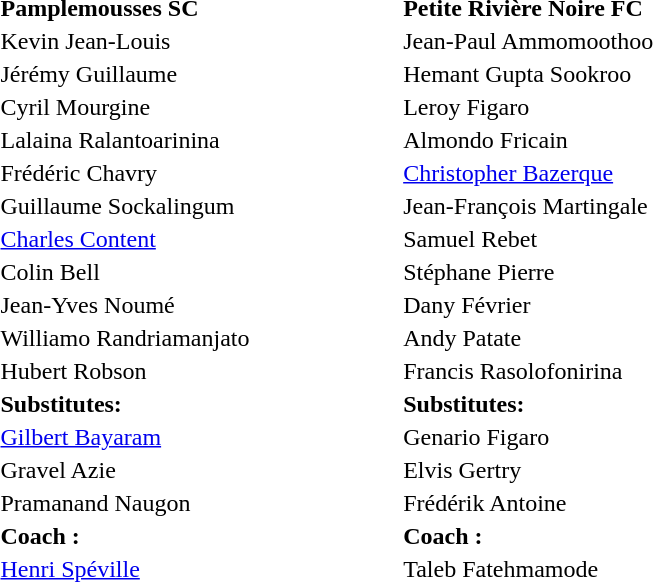<table style="margin-left:300px; width:540px">
<tr>
<td><strong>Pamplemousses SC</strong></td>
<td><strong>Petite Rivière Noire FC</strong></td>
</tr>
<tr>
<td>Kevin Jean-Louis</td>
<td>Jean-Paul Ammomoothoo</td>
</tr>
<tr>
<td>Jérémy Guillaume</td>
<td>Hemant Gupta Sookroo </td>
</tr>
<tr>
<td>Cyril Mourgine </td>
<td>Leroy Figaro </td>
</tr>
<tr>
<td>Lalaina Ralantoarinina</td>
<td>Almondo Fricain</td>
</tr>
<tr>
<td>Frédéric Chavry</td>
<td><a href='#'>Christopher Bazerque</a></td>
</tr>
<tr>
<td>Guillaume Sockalingum</td>
<td>Jean-François Martingale </td>
</tr>
<tr>
<td><a href='#'>Charles Content</a></td>
<td>Samuel Rebet</td>
</tr>
<tr>
<td>Colin Bell</td>
<td>Stéphane Pierre</td>
</tr>
<tr>
<td>Jean-Yves Noumé </td>
<td>Dany Février </td>
</tr>
<tr>
<td>Williamo Randriamanjato </td>
<td>Andy Patate </td>
</tr>
<tr>
<td>Hubert Robson</td>
<td>Francis Rasolofonirina </td>
</tr>
<tr>
<td><strong>Substitutes:</strong></td>
<td><strong>Substitutes:</strong></td>
</tr>
<tr>
<td><a href='#'>Gilbert Bayaram</a> </td>
<td>Genario Figaro </td>
</tr>
<tr>
<td>Gravel Azie </td>
<td>Elvis Gertry </td>
</tr>
<tr>
<td>Pramanand Naugon </td>
<td>Frédérik Antoine </td>
</tr>
<tr>
<td><strong>Coach :</strong></td>
<td><strong>Coach :</strong></td>
</tr>
<tr>
<td><a href='#'>Henri Spéville</a></td>
<td>Taleb Fatehmamode</td>
</tr>
</table>
